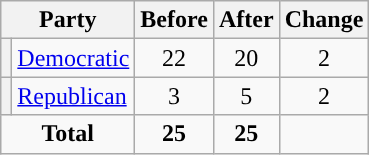<table class="wikitable" style="text-align:center;">
<tr>
<th colspan="2">Party</th>
<th>Before</th>
<th>After</th>
<th>Change</th>
</tr>
<tr>
<th style="background-color:"></th>
<td style="text-align:left;"><a href='#'>Democratic</a></td>
<td>22</td>
<td>20</td>
<td> 2</td>
</tr>
<tr>
<th style="background-color:"></th>
<td style="text-align:left;"><a href='#'>Republican</a></td>
<td>3</td>
<td>5</td>
<td> 2</td>
</tr>
<tr>
<td colspan="2"><strong>Total</strong></td>
<td><strong>25</strong></td>
<td><strong>25</strong></td>
<td></td>
</tr>
</table>
